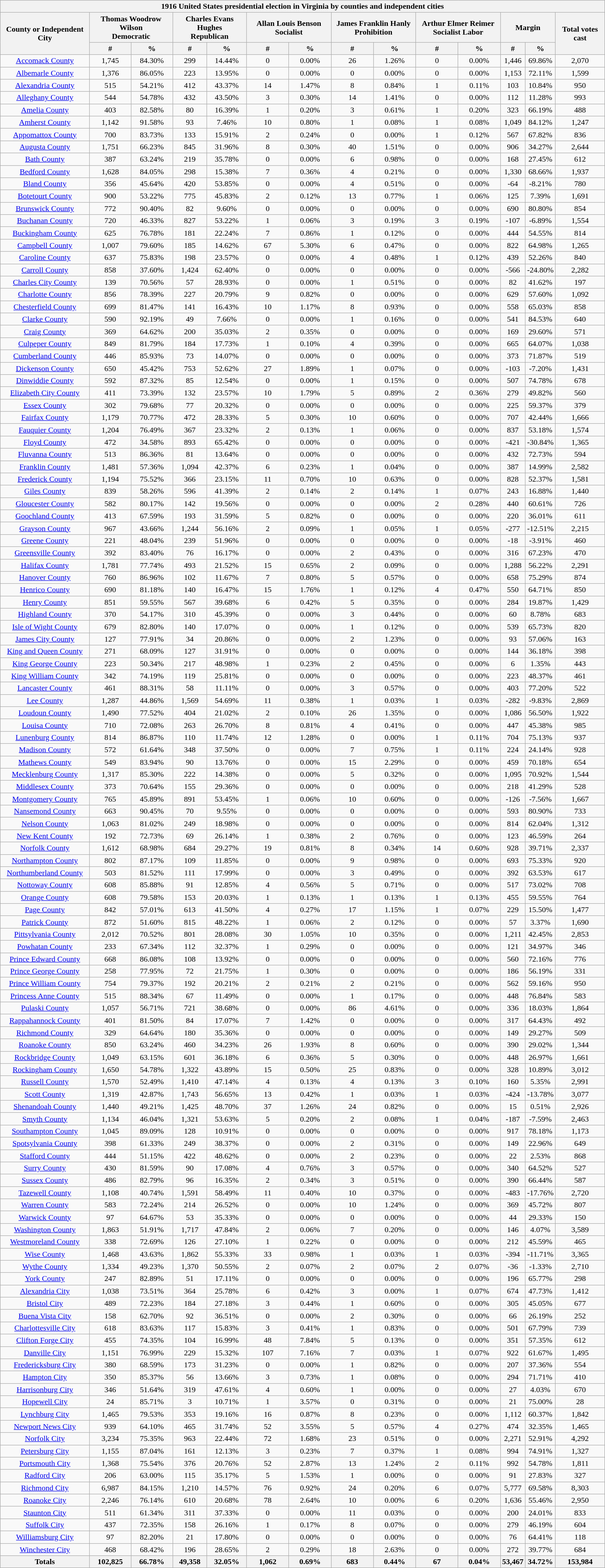<table class="wikitable sortable mw-collapsible mw-collapsed">
<tr>
<th colspan="14">1916 United States presidential election in Virginia by counties and independent cities</th>
</tr>
<tr>
<th rowspan="2" class="unsortable">County or Independent City</th>
<th colspan="2">Thomas Woodrow Wilson<br>Democratic</th>
<th colspan="2">Charles Evans Hughes<br>Republican</th>
<th colspan="2">Allan Louis Benson<br>Socialist</th>
<th colspan="2">James Franklin Hanly<br>Prohibition</th>
<th colspan="2">Arthur Elmer Reimer<br>Socialist Labor</th>
<th colspan="2">Margin</th>
<th rowspan="2" data-sort-type="number">Total votes cast</th>
</tr>
<tr>
<th data-sort-type="number">#</th>
<th data-sort-type="number">%</th>
<th data-sort-type="number">#</th>
<th data-sort-type="number">%</th>
<th width="7%" data-sort-type="number">#</th>
<th width="7%" data-sort-type="number">%</th>
<th width="7%" data-sort-type="number">#</th>
<th width="7%" data-sort-type="number">%</th>
<th width="7%" data-sort-type="number">#</th>
<th width="7%" data-sort-type="number">%</th>
<th data-sort-type="number">#</th>
<th data-sort-type="number">%</th>
</tr>
<tr style="text-align:center;">
<td><a href='#'>Accomack County</a></td>
<td>1,745</td>
<td>84.30%</td>
<td>299</td>
<td>14.44%</td>
<td>0</td>
<td>0.00%</td>
<td>26</td>
<td>1.26%</td>
<td>0</td>
<td>0.00%</td>
<td>1,446</td>
<td>69.86%</td>
<td>2,070</td>
</tr>
<tr style="text-align:center;">
<td><a href='#'>Albemarle County</a></td>
<td>1,376</td>
<td>86.05%</td>
<td>223</td>
<td>13.95%</td>
<td>0</td>
<td>0.00%</td>
<td>0</td>
<td>0.00%</td>
<td>0</td>
<td>0.00%</td>
<td>1,153</td>
<td>72.11%</td>
<td>1,599</td>
</tr>
<tr style="text-align:center;">
<td><a href='#'>Alexandria County</a></td>
<td>515</td>
<td>54.21%</td>
<td>412</td>
<td>43.37%</td>
<td>14</td>
<td>1.47%</td>
<td>8</td>
<td>0.84%</td>
<td>1</td>
<td>0.11%</td>
<td>103</td>
<td>10.84%</td>
<td>950</td>
</tr>
<tr style="text-align:center;">
<td><a href='#'>Alleghany County</a></td>
<td>544</td>
<td>54.78%</td>
<td>432</td>
<td>43.50%</td>
<td>3</td>
<td>0.30%</td>
<td>14</td>
<td>1.41%</td>
<td>0</td>
<td>0.00%</td>
<td>112</td>
<td>11.28%</td>
<td>993</td>
</tr>
<tr style="text-align:center;">
<td><a href='#'>Amelia County</a></td>
<td>403</td>
<td>82.58%</td>
<td>80</td>
<td>16.39%</td>
<td>1</td>
<td>0.20%</td>
<td>3</td>
<td>0.61%</td>
<td>1</td>
<td>0.20%</td>
<td>323</td>
<td>66.19%</td>
<td>488</td>
</tr>
<tr style="text-align:center;">
<td><a href='#'>Amherst County</a></td>
<td>1,142</td>
<td>91.58%</td>
<td>93</td>
<td>7.46%</td>
<td>10</td>
<td>0.80%</td>
<td>1</td>
<td>0.08%</td>
<td>1</td>
<td>0.08%</td>
<td>1,049</td>
<td>84.12%</td>
<td>1,247</td>
</tr>
<tr style="text-align:center;">
<td><a href='#'>Appomattox County</a></td>
<td>700</td>
<td>83.73%</td>
<td>133</td>
<td>15.91%</td>
<td>2</td>
<td>0.24%</td>
<td>0</td>
<td>0.00%</td>
<td>1</td>
<td>0.12%</td>
<td>567</td>
<td>67.82%</td>
<td>836</td>
</tr>
<tr style="text-align:center;">
<td><a href='#'>Augusta County</a></td>
<td>1,751</td>
<td>66.23%</td>
<td>845</td>
<td>31.96%</td>
<td>8</td>
<td>0.30%</td>
<td>40</td>
<td>1.51%</td>
<td>0</td>
<td>0.00%</td>
<td>906</td>
<td>34.27%</td>
<td>2,644</td>
</tr>
<tr style="text-align:center;">
<td><a href='#'>Bath County</a></td>
<td>387</td>
<td>63.24%</td>
<td>219</td>
<td>35.78%</td>
<td>0</td>
<td>0.00%</td>
<td>6</td>
<td>0.98%</td>
<td>0</td>
<td>0.00%</td>
<td>168</td>
<td>27.45%</td>
<td>612</td>
</tr>
<tr style="text-align:center;">
<td><a href='#'>Bedford County</a></td>
<td>1,628</td>
<td>84.05%</td>
<td>298</td>
<td>15.38%</td>
<td>7</td>
<td>0.36%</td>
<td>4</td>
<td>0.21%</td>
<td>0</td>
<td>0.00%</td>
<td>1,330</td>
<td>68.66%</td>
<td>1,937</td>
</tr>
<tr style="text-align:center;">
<td><a href='#'>Bland County</a></td>
<td>356</td>
<td>45.64%</td>
<td>420</td>
<td>53.85%</td>
<td>0</td>
<td>0.00%</td>
<td>4</td>
<td>0.51%</td>
<td>0</td>
<td>0.00%</td>
<td>-64</td>
<td>-8.21%</td>
<td>780</td>
</tr>
<tr style="text-align:center;">
<td><a href='#'>Botetourt County</a></td>
<td>900</td>
<td>53.22%</td>
<td>775</td>
<td>45.83%</td>
<td>2</td>
<td>0.12%</td>
<td>13</td>
<td>0.77%</td>
<td>1</td>
<td>0.06%</td>
<td>125</td>
<td>7.39%</td>
<td>1,691</td>
</tr>
<tr style="text-align:center;">
<td><a href='#'>Brunswick County</a></td>
<td>772</td>
<td>90.40%</td>
<td>82</td>
<td>9.60%</td>
<td>0</td>
<td>0.00%</td>
<td>0</td>
<td>0.00%</td>
<td>0</td>
<td>0.00%</td>
<td>690</td>
<td>80.80%</td>
<td>854</td>
</tr>
<tr style="text-align:center;">
<td><a href='#'>Buchanan County</a></td>
<td>720</td>
<td>46.33%</td>
<td>827</td>
<td>53.22%</td>
<td>1</td>
<td>0.06%</td>
<td>3</td>
<td>0.19%</td>
<td>3</td>
<td>0.19%</td>
<td>-107</td>
<td>-6.89%</td>
<td>1,554</td>
</tr>
<tr style="text-align:center;">
<td><a href='#'>Buckingham County</a></td>
<td>625</td>
<td>76.78%</td>
<td>181</td>
<td>22.24%</td>
<td>7</td>
<td>0.86%</td>
<td>1</td>
<td>0.12%</td>
<td>0</td>
<td>0.00%</td>
<td>444</td>
<td>54.55%</td>
<td>814</td>
</tr>
<tr style="text-align:center;">
<td><a href='#'>Campbell County</a></td>
<td>1,007</td>
<td>79.60%</td>
<td>185</td>
<td>14.62%</td>
<td>67</td>
<td>5.30%</td>
<td>6</td>
<td>0.47%</td>
<td>0</td>
<td>0.00%</td>
<td>822</td>
<td>64.98%</td>
<td>1,265</td>
</tr>
<tr style="text-align:center;">
<td><a href='#'>Caroline County</a></td>
<td>637</td>
<td>75.83%</td>
<td>198</td>
<td>23.57%</td>
<td>0</td>
<td>0.00%</td>
<td>4</td>
<td>0.48%</td>
<td>1</td>
<td>0.12%</td>
<td>439</td>
<td>52.26%</td>
<td>840</td>
</tr>
<tr style="text-align:center;">
<td><a href='#'>Carroll County</a></td>
<td>858</td>
<td>37.60%</td>
<td>1,424</td>
<td>62.40%</td>
<td>0</td>
<td>0.00%</td>
<td>0</td>
<td>0.00%</td>
<td>0</td>
<td>0.00%</td>
<td>-566</td>
<td>-24.80%</td>
<td>2,282</td>
</tr>
<tr style="text-align:center;">
<td><a href='#'>Charles City County</a></td>
<td>139</td>
<td>70.56%</td>
<td>57</td>
<td>28.93%</td>
<td>0</td>
<td>0.00%</td>
<td>1</td>
<td>0.51%</td>
<td>0</td>
<td>0.00%</td>
<td>82</td>
<td>41.62%</td>
<td>197</td>
</tr>
<tr style="text-align:center;">
<td><a href='#'>Charlotte County</a></td>
<td>856</td>
<td>78.39%</td>
<td>227</td>
<td>20.79%</td>
<td>9</td>
<td>0.82%</td>
<td>0</td>
<td>0.00%</td>
<td>0</td>
<td>0.00%</td>
<td>629</td>
<td>57.60%</td>
<td>1,092</td>
</tr>
<tr style="text-align:center;">
<td><a href='#'>Chesterfield County</a></td>
<td>699</td>
<td>81.47%</td>
<td>141</td>
<td>16.43%</td>
<td>10</td>
<td>1.17%</td>
<td>8</td>
<td>0.93%</td>
<td>0</td>
<td>0.00%</td>
<td>558</td>
<td>65.03%</td>
<td>858</td>
</tr>
<tr style="text-align:center;">
<td><a href='#'>Clarke County</a></td>
<td>590</td>
<td>92.19%</td>
<td>49</td>
<td>7.66%</td>
<td>0</td>
<td>0.00%</td>
<td>1</td>
<td>0.16%</td>
<td>0</td>
<td>0.00%</td>
<td>541</td>
<td>84.53%</td>
<td>640</td>
</tr>
<tr style="text-align:center;">
<td><a href='#'>Craig County</a></td>
<td>369</td>
<td>64.62%</td>
<td>200</td>
<td>35.03%</td>
<td>2</td>
<td>0.35%</td>
<td>0</td>
<td>0.00%</td>
<td>0</td>
<td>0.00%</td>
<td>169</td>
<td>29.60%</td>
<td>571</td>
</tr>
<tr style="text-align:center;">
<td><a href='#'>Culpeper County</a></td>
<td>849</td>
<td>81.79%</td>
<td>184</td>
<td>17.73%</td>
<td>1</td>
<td>0.10%</td>
<td>4</td>
<td>0.39%</td>
<td>0</td>
<td>0.00%</td>
<td>665</td>
<td>64.07%</td>
<td>1,038</td>
</tr>
<tr style="text-align:center;">
<td><a href='#'>Cumberland County</a></td>
<td>446</td>
<td>85.93%</td>
<td>73</td>
<td>14.07%</td>
<td>0</td>
<td>0.00%</td>
<td>0</td>
<td>0.00%</td>
<td>0</td>
<td>0.00%</td>
<td>373</td>
<td>71.87%</td>
<td>519</td>
</tr>
<tr style="text-align:center;">
<td><a href='#'>Dickenson County</a></td>
<td>650</td>
<td>45.42%</td>
<td>753</td>
<td>52.62%</td>
<td>27</td>
<td>1.89%</td>
<td>1</td>
<td>0.07%</td>
<td>0</td>
<td>0.00%</td>
<td>-103</td>
<td>-7.20%</td>
<td>1,431</td>
</tr>
<tr style="text-align:center;">
<td><a href='#'>Dinwiddie County</a></td>
<td>592</td>
<td>87.32%</td>
<td>85</td>
<td>12.54%</td>
<td>0</td>
<td>0.00%</td>
<td>1</td>
<td>0.15%</td>
<td>0</td>
<td>0.00%</td>
<td>507</td>
<td>74.78%</td>
<td>678</td>
</tr>
<tr style="text-align:center;">
<td><a href='#'>Elizabeth City County</a></td>
<td>411</td>
<td>73.39%</td>
<td>132</td>
<td>23.57%</td>
<td>10</td>
<td>1.79%</td>
<td>5</td>
<td>0.89%</td>
<td>2</td>
<td>0.36%</td>
<td>279</td>
<td>49.82%</td>
<td>560</td>
</tr>
<tr style="text-align:center;">
<td><a href='#'>Essex County</a></td>
<td>302</td>
<td>79.68%</td>
<td>77</td>
<td>20.32%</td>
<td>0</td>
<td>0.00%</td>
<td>0</td>
<td>0.00%</td>
<td>0</td>
<td>0.00%</td>
<td>225</td>
<td>59.37%</td>
<td>379</td>
</tr>
<tr style="text-align:center;">
<td><a href='#'>Fairfax County</a></td>
<td>1,179</td>
<td>70.77%</td>
<td>472</td>
<td>28.33%</td>
<td>5</td>
<td>0.30%</td>
<td>10</td>
<td>0.60%</td>
<td>0</td>
<td>0.00%</td>
<td>707</td>
<td>42.44%</td>
<td>1,666</td>
</tr>
<tr style="text-align:center;">
<td><a href='#'>Fauquier County</a></td>
<td>1,204</td>
<td>76.49%</td>
<td>367</td>
<td>23.32%</td>
<td>2</td>
<td>0.13%</td>
<td>1</td>
<td>0.06%</td>
<td>0</td>
<td>0.00%</td>
<td>837</td>
<td>53.18%</td>
<td>1,574</td>
</tr>
<tr style="text-align:center;">
<td><a href='#'>Floyd County</a></td>
<td>472</td>
<td>34.58%</td>
<td>893</td>
<td>65.42%</td>
<td>0</td>
<td>0.00%</td>
<td>0</td>
<td>0.00%</td>
<td>0</td>
<td>0.00%</td>
<td>-421</td>
<td>-30.84%</td>
<td>1,365</td>
</tr>
<tr style="text-align:center;">
<td><a href='#'>Fluvanna County</a></td>
<td>513</td>
<td>86.36%</td>
<td>81</td>
<td>13.64%</td>
<td>0</td>
<td>0.00%</td>
<td>0</td>
<td>0.00%</td>
<td>0</td>
<td>0.00%</td>
<td>432</td>
<td>72.73%</td>
<td>594</td>
</tr>
<tr style="text-align:center;">
<td><a href='#'>Franklin County</a></td>
<td>1,481</td>
<td>57.36%</td>
<td>1,094</td>
<td>42.37%</td>
<td>6</td>
<td>0.23%</td>
<td>1</td>
<td>0.04%</td>
<td>0</td>
<td>0.00%</td>
<td>387</td>
<td>14.99%</td>
<td>2,582</td>
</tr>
<tr style="text-align:center;">
<td><a href='#'>Frederick County</a></td>
<td>1,194</td>
<td>75.52%</td>
<td>366</td>
<td>23.15%</td>
<td>11</td>
<td>0.70%</td>
<td>10</td>
<td>0.63%</td>
<td>0</td>
<td>0.00%</td>
<td>828</td>
<td>52.37%</td>
<td>1,581</td>
</tr>
<tr style="text-align:center;">
<td><a href='#'>Giles County</a></td>
<td>839</td>
<td>58.26%</td>
<td>596</td>
<td>41.39%</td>
<td>2</td>
<td>0.14%</td>
<td>2</td>
<td>0.14%</td>
<td>1</td>
<td>0.07%</td>
<td>243</td>
<td>16.88%</td>
<td>1,440</td>
</tr>
<tr style="text-align:center;">
<td><a href='#'>Gloucester County</a></td>
<td>582</td>
<td>80.17%</td>
<td>142</td>
<td>19.56%</td>
<td>0</td>
<td>0.00%</td>
<td>0</td>
<td>0.00%</td>
<td>2</td>
<td>0.28%</td>
<td>440</td>
<td>60.61%</td>
<td>726</td>
</tr>
<tr style="text-align:center;">
<td><a href='#'>Goochland County</a></td>
<td>413</td>
<td>67.59%</td>
<td>193</td>
<td>31.59%</td>
<td>5</td>
<td>0.82%</td>
<td>0</td>
<td>0.00%</td>
<td>0</td>
<td>0.00%</td>
<td>220</td>
<td>36.01%</td>
<td>611</td>
</tr>
<tr style="text-align:center;">
<td><a href='#'>Grayson County</a></td>
<td>967</td>
<td>43.66%</td>
<td>1,244</td>
<td>56.16%</td>
<td>2</td>
<td>0.09%</td>
<td>1</td>
<td>0.05%</td>
<td>1</td>
<td>0.05%</td>
<td>-277</td>
<td>-12.51%</td>
<td>2,215</td>
</tr>
<tr style="text-align:center;">
<td><a href='#'>Greene County</a></td>
<td>221</td>
<td>48.04%</td>
<td>239</td>
<td>51.96%</td>
<td>0</td>
<td>0.00%</td>
<td>0</td>
<td>0.00%</td>
<td>0</td>
<td>0.00%</td>
<td>-18</td>
<td>-3.91%</td>
<td>460</td>
</tr>
<tr style="text-align:center;">
<td><a href='#'>Greensville County</a></td>
<td>392</td>
<td>83.40%</td>
<td>76</td>
<td>16.17%</td>
<td>0</td>
<td>0.00%</td>
<td>2</td>
<td>0.43%</td>
<td>0</td>
<td>0.00%</td>
<td>316</td>
<td>67.23%</td>
<td>470</td>
</tr>
<tr style="text-align:center;">
<td><a href='#'>Halifax County</a></td>
<td>1,781</td>
<td>77.74%</td>
<td>493</td>
<td>21.52%</td>
<td>15</td>
<td>0.65%</td>
<td>2</td>
<td>0.09%</td>
<td>0</td>
<td>0.00%</td>
<td>1,288</td>
<td>56.22%</td>
<td>2,291</td>
</tr>
<tr style="text-align:center;">
<td><a href='#'>Hanover County</a></td>
<td>760</td>
<td>86.96%</td>
<td>102</td>
<td>11.67%</td>
<td>7</td>
<td>0.80%</td>
<td>5</td>
<td>0.57%</td>
<td>0</td>
<td>0.00%</td>
<td>658</td>
<td>75.29%</td>
<td>874</td>
</tr>
<tr style="text-align:center;">
<td><a href='#'>Henrico County</a></td>
<td>690</td>
<td>81.18%</td>
<td>140</td>
<td>16.47%</td>
<td>15</td>
<td>1.76%</td>
<td>1</td>
<td>0.12%</td>
<td>4</td>
<td>0.47%</td>
<td>550</td>
<td>64.71%</td>
<td>850</td>
</tr>
<tr style="text-align:center;">
<td><a href='#'>Henry County</a></td>
<td>851</td>
<td>59.55%</td>
<td>567</td>
<td>39.68%</td>
<td>6</td>
<td>0.42%</td>
<td>5</td>
<td>0.35%</td>
<td>0</td>
<td>0.00%</td>
<td>284</td>
<td>19.87%</td>
<td>1,429</td>
</tr>
<tr style="text-align:center;">
<td><a href='#'>Highland County</a></td>
<td>370</td>
<td>54.17%</td>
<td>310</td>
<td>45.39%</td>
<td>0</td>
<td>0.00%</td>
<td>3</td>
<td>0.44%</td>
<td>0</td>
<td>0.00%</td>
<td>60</td>
<td>8.78%</td>
<td>683</td>
</tr>
<tr style="text-align:center;">
<td><a href='#'>Isle of Wight County</a></td>
<td>679</td>
<td>82.80%</td>
<td>140</td>
<td>17.07%</td>
<td>0</td>
<td>0.00%</td>
<td>1</td>
<td>0.12%</td>
<td>0</td>
<td>0.00%</td>
<td>539</td>
<td>65.73%</td>
<td>820</td>
</tr>
<tr style="text-align:center;">
<td><a href='#'>James City County</a></td>
<td>127</td>
<td>77.91%</td>
<td>34</td>
<td>20.86%</td>
<td>0</td>
<td>0.00%</td>
<td>2</td>
<td>1.23%</td>
<td>0</td>
<td>0.00%</td>
<td>93</td>
<td>57.06%</td>
<td>163</td>
</tr>
<tr style="text-align:center;">
<td><a href='#'>King and Queen County</a></td>
<td>271</td>
<td>68.09%</td>
<td>127</td>
<td>31.91%</td>
<td>0</td>
<td>0.00%</td>
<td>0</td>
<td>0.00%</td>
<td>0</td>
<td>0.00%</td>
<td>144</td>
<td>36.18%</td>
<td>398</td>
</tr>
<tr style="text-align:center;">
<td><a href='#'>King George County</a></td>
<td>223</td>
<td>50.34%</td>
<td>217</td>
<td>48.98%</td>
<td>1</td>
<td>0.23%</td>
<td>2</td>
<td>0.45%</td>
<td>0</td>
<td>0.00%</td>
<td>6</td>
<td>1.35%</td>
<td>443</td>
</tr>
<tr style="text-align:center;">
<td><a href='#'>King William County</a></td>
<td>342</td>
<td>74.19%</td>
<td>119</td>
<td>25.81%</td>
<td>0</td>
<td>0.00%</td>
<td>0</td>
<td>0.00%</td>
<td>0</td>
<td>0.00%</td>
<td>223</td>
<td>48.37%</td>
<td>461</td>
</tr>
<tr style="text-align:center;">
<td><a href='#'>Lancaster County</a></td>
<td>461</td>
<td>88.31%</td>
<td>58</td>
<td>11.11%</td>
<td>0</td>
<td>0.00%</td>
<td>3</td>
<td>0.57%</td>
<td>0</td>
<td>0.00%</td>
<td>403</td>
<td>77.20%</td>
<td>522</td>
</tr>
<tr style="text-align:center;">
<td><a href='#'>Lee County</a></td>
<td>1,287</td>
<td>44.86%</td>
<td>1,569</td>
<td>54.69%</td>
<td>11</td>
<td>0.38%</td>
<td>1</td>
<td>0.03%</td>
<td>1</td>
<td>0.03%</td>
<td>-282</td>
<td>-9.83%</td>
<td>2,869</td>
</tr>
<tr style="text-align:center;">
<td><a href='#'>Loudoun County</a></td>
<td>1,490</td>
<td>77.52%</td>
<td>404</td>
<td>21.02%</td>
<td>2</td>
<td>0.10%</td>
<td>26</td>
<td>1.35%</td>
<td>0</td>
<td>0.00%</td>
<td>1,086</td>
<td>56.50%</td>
<td>1,922</td>
</tr>
<tr style="text-align:center;">
<td><a href='#'>Louisa County</a></td>
<td>710</td>
<td>72.08%</td>
<td>263</td>
<td>26.70%</td>
<td>8</td>
<td>0.81%</td>
<td>4</td>
<td>0.41%</td>
<td>0</td>
<td>0.00%</td>
<td>447</td>
<td>45.38%</td>
<td>985</td>
</tr>
<tr style="text-align:center;">
<td><a href='#'>Lunenburg County</a></td>
<td>814</td>
<td>86.87%</td>
<td>110</td>
<td>11.74%</td>
<td>12</td>
<td>1.28%</td>
<td>0</td>
<td>0.00%</td>
<td>1</td>
<td>0.11%</td>
<td>704</td>
<td>75.13%</td>
<td>937</td>
</tr>
<tr style="text-align:center;">
<td><a href='#'>Madison County</a></td>
<td>572</td>
<td>61.64%</td>
<td>348</td>
<td>37.50%</td>
<td>0</td>
<td>0.00%</td>
<td>7</td>
<td>0.75%</td>
<td>1</td>
<td>0.11%</td>
<td>224</td>
<td>24.14%</td>
<td>928</td>
</tr>
<tr style="text-align:center;">
<td><a href='#'>Mathews County</a></td>
<td>549</td>
<td>83.94%</td>
<td>90</td>
<td>13.76%</td>
<td>0</td>
<td>0.00%</td>
<td>15</td>
<td>2.29%</td>
<td>0</td>
<td>0.00%</td>
<td>459</td>
<td>70.18%</td>
<td>654</td>
</tr>
<tr style="text-align:center;">
<td><a href='#'>Mecklenburg County</a></td>
<td>1,317</td>
<td>85.30%</td>
<td>222</td>
<td>14.38%</td>
<td>0</td>
<td>0.00%</td>
<td>5</td>
<td>0.32%</td>
<td>0</td>
<td>0.00%</td>
<td>1,095</td>
<td>70.92%</td>
<td>1,544</td>
</tr>
<tr style="text-align:center;">
<td><a href='#'>Middlesex County</a></td>
<td>373</td>
<td>70.64%</td>
<td>155</td>
<td>29.36%</td>
<td>0</td>
<td>0.00%</td>
<td>0</td>
<td>0.00%</td>
<td>0</td>
<td>0.00%</td>
<td>218</td>
<td>41.29%</td>
<td>528</td>
</tr>
<tr style="text-align:center;">
<td><a href='#'>Montgomery County</a></td>
<td>765</td>
<td>45.89%</td>
<td>891</td>
<td>53.45%</td>
<td>1</td>
<td>0.06%</td>
<td>10</td>
<td>0.60%</td>
<td>0</td>
<td>0.00%</td>
<td>-126</td>
<td>-7.56%</td>
<td>1,667</td>
</tr>
<tr style="text-align:center;">
<td><a href='#'>Nansemond County</a></td>
<td>663</td>
<td>90.45%</td>
<td>70</td>
<td>9.55%</td>
<td>0</td>
<td>0.00%</td>
<td>0</td>
<td>0.00%</td>
<td>0</td>
<td>0.00%</td>
<td>593</td>
<td>80.90%</td>
<td>733</td>
</tr>
<tr style="text-align:center;">
<td><a href='#'>Nelson County</a></td>
<td>1,063</td>
<td>81.02%</td>
<td>249</td>
<td>18.98%</td>
<td>0</td>
<td>0.00%</td>
<td>0</td>
<td>0.00%</td>
<td>0</td>
<td>0.00%</td>
<td>814</td>
<td>62.04%</td>
<td>1,312</td>
</tr>
<tr style="text-align:center;">
<td><a href='#'>New Kent County</a></td>
<td>192</td>
<td>72.73%</td>
<td>69</td>
<td>26.14%</td>
<td>1</td>
<td>0.38%</td>
<td>2</td>
<td>0.76%</td>
<td>0</td>
<td>0.00%</td>
<td>123</td>
<td>46.59%</td>
<td>264</td>
</tr>
<tr style="text-align:center;">
<td><a href='#'>Norfolk County</a></td>
<td>1,612</td>
<td>68.98%</td>
<td>684</td>
<td>29.27%</td>
<td>19</td>
<td>0.81%</td>
<td>8</td>
<td>0.34%</td>
<td>14</td>
<td>0.60%</td>
<td>928</td>
<td>39.71%</td>
<td>2,337</td>
</tr>
<tr style="text-align:center;">
<td><a href='#'>Northampton County</a></td>
<td>802</td>
<td>87.17%</td>
<td>109</td>
<td>11.85%</td>
<td>0</td>
<td>0.00%</td>
<td>9</td>
<td>0.98%</td>
<td>0</td>
<td>0.00%</td>
<td>693</td>
<td>75.33%</td>
<td>920</td>
</tr>
<tr style="text-align:center;">
<td><a href='#'>Northumberland County</a></td>
<td>503</td>
<td>81.52%</td>
<td>111</td>
<td>17.99%</td>
<td>0</td>
<td>0.00%</td>
<td>3</td>
<td>0.49%</td>
<td>0</td>
<td>0.00%</td>
<td>392</td>
<td>63.53%</td>
<td>617</td>
</tr>
<tr style="text-align:center;">
<td><a href='#'>Nottoway County</a></td>
<td>608</td>
<td>85.88%</td>
<td>91</td>
<td>12.85%</td>
<td>4</td>
<td>0.56%</td>
<td>5</td>
<td>0.71%</td>
<td>0</td>
<td>0.00%</td>
<td>517</td>
<td>73.02%</td>
<td>708</td>
</tr>
<tr style="text-align:center;">
<td><a href='#'>Orange County</a></td>
<td>608</td>
<td>79.58%</td>
<td>153</td>
<td>20.03%</td>
<td>1</td>
<td>0.13%</td>
<td>1</td>
<td>0.13%</td>
<td>1</td>
<td>0.13%</td>
<td>455</td>
<td>59.55%</td>
<td>764</td>
</tr>
<tr style="text-align:center;">
<td><a href='#'>Page County</a></td>
<td>842</td>
<td>57.01%</td>
<td>613</td>
<td>41.50%</td>
<td>4</td>
<td>0.27%</td>
<td>17</td>
<td>1.15%</td>
<td>1</td>
<td>0.07%</td>
<td>229</td>
<td>15.50%</td>
<td>1,477</td>
</tr>
<tr style="text-align:center;">
<td><a href='#'>Patrick County</a></td>
<td>872</td>
<td>51.60%</td>
<td>815</td>
<td>48.22%</td>
<td>1</td>
<td>0.06%</td>
<td>2</td>
<td>0.12%</td>
<td>0</td>
<td>0.00%</td>
<td>57</td>
<td>3.37%</td>
<td>1,690</td>
</tr>
<tr style="text-align:center;">
<td><a href='#'>Pittsylvania County</a></td>
<td>2,012</td>
<td>70.52%</td>
<td>801</td>
<td>28.08%</td>
<td>30</td>
<td>1.05%</td>
<td>10</td>
<td>0.35%</td>
<td>0</td>
<td>0.00%</td>
<td>1,211</td>
<td>42.45%</td>
<td>2,853</td>
</tr>
<tr style="text-align:center;">
<td><a href='#'>Powhatan County</a></td>
<td>233</td>
<td>67.34%</td>
<td>112</td>
<td>32.37%</td>
<td>1</td>
<td>0.29%</td>
<td>0</td>
<td>0.00%</td>
<td>0</td>
<td>0.00%</td>
<td>121</td>
<td>34.97%</td>
<td>346</td>
</tr>
<tr style="text-align:center;">
<td><a href='#'>Prince Edward County</a></td>
<td>668</td>
<td>86.08%</td>
<td>108</td>
<td>13.92%</td>
<td>0</td>
<td>0.00%</td>
<td>0</td>
<td>0.00%</td>
<td>0</td>
<td>0.00%</td>
<td>560</td>
<td>72.16%</td>
<td>776</td>
</tr>
<tr style="text-align:center;">
<td><a href='#'>Prince George County</a></td>
<td>258</td>
<td>77.95%</td>
<td>72</td>
<td>21.75%</td>
<td>1</td>
<td>0.30%</td>
<td>0</td>
<td>0.00%</td>
<td>0</td>
<td>0.00%</td>
<td>186</td>
<td>56.19%</td>
<td>331</td>
</tr>
<tr style="text-align:center;">
<td><a href='#'>Prince William County</a></td>
<td>754</td>
<td>79.37%</td>
<td>192</td>
<td>20.21%</td>
<td>2</td>
<td>0.21%</td>
<td>2</td>
<td>0.21%</td>
<td>0</td>
<td>0.00%</td>
<td>562</td>
<td>59.16%</td>
<td>950</td>
</tr>
<tr style="text-align:center;">
<td><a href='#'>Princess Anne County</a></td>
<td>515</td>
<td>88.34%</td>
<td>67</td>
<td>11.49%</td>
<td>0</td>
<td>0.00%</td>
<td>1</td>
<td>0.17%</td>
<td>0</td>
<td>0.00%</td>
<td>448</td>
<td>76.84%</td>
<td>583</td>
</tr>
<tr style="text-align:center;">
<td><a href='#'>Pulaski County</a></td>
<td>1,057</td>
<td>56.71%</td>
<td>721</td>
<td>38.68%</td>
<td>0</td>
<td>0.00%</td>
<td>86</td>
<td>4.61%</td>
<td>0</td>
<td>0.00%</td>
<td>336</td>
<td>18.03%</td>
<td>1,864</td>
</tr>
<tr style="text-align:center;">
<td><a href='#'>Rappahannock County</a></td>
<td>401</td>
<td>81.50%</td>
<td>84</td>
<td>17.07%</td>
<td>7</td>
<td>1.42%</td>
<td>0</td>
<td>0.00%</td>
<td>0</td>
<td>0.00%</td>
<td>317</td>
<td>64.43%</td>
<td>492</td>
</tr>
<tr style="text-align:center;">
<td><a href='#'>Richmond County</a></td>
<td>329</td>
<td>64.64%</td>
<td>180</td>
<td>35.36%</td>
<td>0</td>
<td>0.00%</td>
<td>0</td>
<td>0.00%</td>
<td>0</td>
<td>0.00%</td>
<td>149</td>
<td>29.27%</td>
<td>509</td>
</tr>
<tr style="text-align:center;">
<td><a href='#'>Roanoke County</a></td>
<td>850</td>
<td>63.24%</td>
<td>460</td>
<td>34.23%</td>
<td>26</td>
<td>1.93%</td>
<td>8</td>
<td>0.60%</td>
<td>0</td>
<td>0.00%</td>
<td>390</td>
<td>29.02%</td>
<td>1,344</td>
</tr>
<tr style="text-align:center;">
<td><a href='#'>Rockbridge County</a></td>
<td>1,049</td>
<td>63.15%</td>
<td>601</td>
<td>36.18%</td>
<td>6</td>
<td>0.36%</td>
<td>5</td>
<td>0.30%</td>
<td>0</td>
<td>0.00%</td>
<td>448</td>
<td>26.97%</td>
<td>1,661</td>
</tr>
<tr style="text-align:center;">
<td><a href='#'>Rockingham County</a></td>
<td>1,650</td>
<td>54.78%</td>
<td>1,322</td>
<td>43.89%</td>
<td>15</td>
<td>0.50%</td>
<td>25</td>
<td>0.83%</td>
<td>0</td>
<td>0.00%</td>
<td>328</td>
<td>10.89%</td>
<td>3,012</td>
</tr>
<tr style="text-align:center;">
<td><a href='#'>Russell County</a></td>
<td>1,570</td>
<td>52.49%</td>
<td>1,410</td>
<td>47.14%</td>
<td>4</td>
<td>0.13%</td>
<td>4</td>
<td>0.13%</td>
<td>3</td>
<td>0.10%</td>
<td>160</td>
<td>5.35%</td>
<td>2,991</td>
</tr>
<tr style="text-align:center;">
<td><a href='#'>Scott County</a></td>
<td>1,319</td>
<td>42.87%</td>
<td>1,743</td>
<td>56.65%</td>
<td>13</td>
<td>0.42%</td>
<td>1</td>
<td>0.03%</td>
<td>1</td>
<td>0.03%</td>
<td>-424</td>
<td>-13.78%</td>
<td>3,077</td>
</tr>
<tr style="text-align:center;">
<td><a href='#'>Shenandoah County</a></td>
<td>1,440</td>
<td>49.21%</td>
<td>1,425</td>
<td>48.70%</td>
<td>37</td>
<td>1.26%</td>
<td>24</td>
<td>0.82%</td>
<td>0</td>
<td>0.00%</td>
<td>15</td>
<td>0.51%</td>
<td>2,926</td>
</tr>
<tr style="text-align:center;">
<td><a href='#'>Smyth County</a></td>
<td>1,134</td>
<td>46.04%</td>
<td>1,321</td>
<td>53.63%</td>
<td>5</td>
<td>0.20%</td>
<td>2</td>
<td>0.08%</td>
<td>1</td>
<td>0.04%</td>
<td>-187</td>
<td>-7.59%</td>
<td>2,463</td>
</tr>
<tr style="text-align:center;">
<td><a href='#'>Southampton County</a></td>
<td>1,045</td>
<td>89.09%</td>
<td>128</td>
<td>10.91%</td>
<td>0</td>
<td>0.00%</td>
<td>0</td>
<td>0.00%</td>
<td>0</td>
<td>0.00%</td>
<td>917</td>
<td>78.18%</td>
<td>1,173</td>
</tr>
<tr style="text-align:center;">
<td><a href='#'>Spotsylvania County</a></td>
<td>398</td>
<td>61.33%</td>
<td>249</td>
<td>38.37%</td>
<td>0</td>
<td>0.00%</td>
<td>2</td>
<td>0.31%</td>
<td>0</td>
<td>0.00%</td>
<td>149</td>
<td>22.96%</td>
<td>649</td>
</tr>
<tr style="text-align:center;">
<td><a href='#'>Stafford County</a></td>
<td>444</td>
<td>51.15%</td>
<td>422</td>
<td>48.62%</td>
<td>0</td>
<td>0.00%</td>
<td>2</td>
<td>0.23%</td>
<td>0</td>
<td>0.00%</td>
<td>22</td>
<td>2.53%</td>
<td>868</td>
</tr>
<tr style="text-align:center;">
<td><a href='#'>Surry County</a></td>
<td>430</td>
<td>81.59%</td>
<td>90</td>
<td>17.08%</td>
<td>4</td>
<td>0.76%</td>
<td>3</td>
<td>0.57%</td>
<td>0</td>
<td>0.00%</td>
<td>340</td>
<td>64.52%</td>
<td>527</td>
</tr>
<tr style="text-align:center;">
<td><a href='#'>Sussex County</a></td>
<td>486</td>
<td>82.79%</td>
<td>96</td>
<td>16.35%</td>
<td>2</td>
<td>0.34%</td>
<td>3</td>
<td>0.51%</td>
<td>0</td>
<td>0.00%</td>
<td>390</td>
<td>66.44%</td>
<td>587</td>
</tr>
<tr style="text-align:center;">
<td><a href='#'>Tazewell County</a></td>
<td>1,108</td>
<td>40.74%</td>
<td>1,591</td>
<td>58.49%</td>
<td>11</td>
<td>0.40%</td>
<td>10</td>
<td>0.37%</td>
<td>0</td>
<td>0.00%</td>
<td>-483</td>
<td>-17.76%</td>
<td>2,720</td>
</tr>
<tr style="text-align:center;">
<td><a href='#'>Warren County</a></td>
<td>583</td>
<td>72.24%</td>
<td>214</td>
<td>26.52%</td>
<td>0</td>
<td>0.00%</td>
<td>10</td>
<td>1.24%</td>
<td>0</td>
<td>0.00%</td>
<td>369</td>
<td>45.72%</td>
<td>807</td>
</tr>
<tr style="text-align:center;">
<td><a href='#'>Warwick County</a></td>
<td>97</td>
<td>64.67%</td>
<td>53</td>
<td>35.33%</td>
<td>0</td>
<td>0.00%</td>
<td>0</td>
<td>0.00%</td>
<td>0</td>
<td>0.00%</td>
<td>44</td>
<td>29.33%</td>
<td>150</td>
</tr>
<tr style="text-align:center;">
<td><a href='#'>Washington County</a></td>
<td>1,863</td>
<td>51.91%</td>
<td>1,717</td>
<td>47.84%</td>
<td>2</td>
<td>0.06%</td>
<td>7</td>
<td>0.20%</td>
<td>0</td>
<td>0.00%</td>
<td>146</td>
<td>4.07%</td>
<td>3,589</td>
</tr>
<tr style="text-align:center;">
<td><a href='#'>Westmoreland County</a></td>
<td>338</td>
<td>72.69%</td>
<td>126</td>
<td>27.10%</td>
<td>1</td>
<td>0.22%</td>
<td>0</td>
<td>0.00%</td>
<td>0</td>
<td>0.00%</td>
<td>212</td>
<td>45.59%</td>
<td>465</td>
</tr>
<tr style="text-align:center;">
<td><a href='#'>Wise County</a></td>
<td>1,468</td>
<td>43.63%</td>
<td>1,862</td>
<td>55.33%</td>
<td>33</td>
<td>0.98%</td>
<td>1</td>
<td>0.03%</td>
<td>1</td>
<td>0.03%</td>
<td>-394</td>
<td>-11.71%</td>
<td>3,365</td>
</tr>
<tr style="text-align:center;">
<td><a href='#'>Wythe County</a></td>
<td>1,334</td>
<td>49.23%</td>
<td>1,370</td>
<td>50.55%</td>
<td>2</td>
<td>0.07%</td>
<td>2</td>
<td>0.07%</td>
<td>2</td>
<td>0.07%</td>
<td>-36</td>
<td>-1.33%</td>
<td>2,710</td>
</tr>
<tr style="text-align:center;">
<td><a href='#'>York County</a></td>
<td>247</td>
<td>82.89%</td>
<td>51</td>
<td>17.11%</td>
<td>0</td>
<td>0.00%</td>
<td>0</td>
<td>0.00%</td>
<td>0</td>
<td>0.00%</td>
<td>196</td>
<td>65.77%</td>
<td>298</td>
</tr>
<tr style="text-align:center;">
<td><a href='#'>Alexandria City</a></td>
<td>1,038</td>
<td>73.51%</td>
<td>364</td>
<td>25.78%</td>
<td>6</td>
<td>0.42%</td>
<td>3</td>
<td>0.00%</td>
<td>1</td>
<td>0.07%</td>
<td>674</td>
<td>47.73%</td>
<td>1,412</td>
</tr>
<tr style="text-align:center;">
<td><a href='#'>Bristol City</a></td>
<td>489</td>
<td>72.23%</td>
<td>184</td>
<td>27.18%</td>
<td>3</td>
<td>0.44%</td>
<td>1</td>
<td>0.60%</td>
<td>0</td>
<td>0.00%</td>
<td>305</td>
<td>45.05%</td>
<td>677</td>
</tr>
<tr style="text-align:center;">
<td><a href='#'>Buena Vista City</a></td>
<td>158</td>
<td>62.70%</td>
<td>92</td>
<td>36.51%</td>
<td>0</td>
<td>0.00%</td>
<td>2</td>
<td>0.30%</td>
<td>0</td>
<td>0.00%</td>
<td>66</td>
<td>26.19%</td>
<td>252</td>
</tr>
<tr style="text-align:center;">
<td><a href='#'>Charlottesville City</a></td>
<td>618</td>
<td>83.63%</td>
<td>117</td>
<td>15.83%</td>
<td>3</td>
<td>0.41%</td>
<td>1</td>
<td>0.83%</td>
<td>0</td>
<td>0.00%</td>
<td>501</td>
<td>67.79%</td>
<td>739</td>
</tr>
<tr style="text-align:center;">
<td><a href='#'>Clifton Forge City</a></td>
<td>455</td>
<td>74.35%</td>
<td>104</td>
<td>16.99%</td>
<td>48</td>
<td>7.84%</td>
<td>5</td>
<td>0.13%</td>
<td>0</td>
<td>0.00%</td>
<td>351</td>
<td>57.35%</td>
<td>612</td>
</tr>
<tr style="text-align:center;">
<td><a href='#'>Danville City</a></td>
<td>1,151</td>
<td>76.99%</td>
<td>229</td>
<td>15.32%</td>
<td>107</td>
<td>7.16%</td>
<td>7</td>
<td>0.03%</td>
<td>1</td>
<td>0.07%</td>
<td>922</td>
<td>61.67%</td>
<td>1,495</td>
</tr>
<tr style="text-align:center;">
<td><a href='#'>Fredericksburg City</a></td>
<td>380</td>
<td>68.59%</td>
<td>173</td>
<td>31.23%</td>
<td>0</td>
<td>0.00%</td>
<td>1</td>
<td>0.82%</td>
<td>0</td>
<td>0.00%</td>
<td>207</td>
<td>37.36%</td>
<td>554</td>
</tr>
<tr style="text-align:center;">
<td><a href='#'>Hampton City</a></td>
<td>350</td>
<td>85.37%</td>
<td>56</td>
<td>13.66%</td>
<td>3</td>
<td>0.73%</td>
<td>1</td>
<td>0.08%</td>
<td>0</td>
<td>0.00%</td>
<td>294</td>
<td>71.71%</td>
<td>410</td>
</tr>
<tr style="text-align:center;">
<td><a href='#'>Harrisonburg City</a></td>
<td>346</td>
<td>51.64%</td>
<td>319</td>
<td>47.61%</td>
<td>4</td>
<td>0.60%</td>
<td>1</td>
<td>0.00%</td>
<td>0</td>
<td>0.00%</td>
<td>27</td>
<td>4.03%</td>
<td>670</td>
</tr>
<tr style="text-align:center;">
<td><a href='#'>Hopewell City</a></td>
<td>24</td>
<td>85.71%</td>
<td>3</td>
<td>10.71%</td>
<td>1</td>
<td>3.57%</td>
<td>0</td>
<td>0.31%</td>
<td>0</td>
<td>0.00%</td>
<td>21</td>
<td>75.00%</td>
<td>28</td>
</tr>
<tr style="text-align:center;">
<td><a href='#'>Lynchburg City</a></td>
<td>1,465</td>
<td>79.53%</td>
<td>353</td>
<td>19.16%</td>
<td>16</td>
<td>0.87%</td>
<td>8</td>
<td>0.23%</td>
<td>0</td>
<td>0.00%</td>
<td>1,112</td>
<td>60.37%</td>
<td>1,842</td>
</tr>
<tr style="text-align:center;">
<td><a href='#'>Newport News City</a></td>
<td>939</td>
<td>64.10%</td>
<td>465</td>
<td>31.74%</td>
<td>52</td>
<td>3.55%</td>
<td>5</td>
<td>0.57%</td>
<td>4</td>
<td>0.27%</td>
<td>474</td>
<td>32.35%</td>
<td>1,465</td>
</tr>
<tr style="text-align:center;">
<td><a href='#'>Norfolk City</a></td>
<td>3,234</td>
<td>75.35%</td>
<td>963</td>
<td>22.44%</td>
<td>72</td>
<td>1.68%</td>
<td>23</td>
<td>0.51%</td>
<td>0</td>
<td>0.00%</td>
<td>2,271</td>
<td>52.91%</td>
<td>4,292</td>
</tr>
<tr style="text-align:center;">
<td><a href='#'>Petersburg City</a></td>
<td>1,155</td>
<td>87.04%</td>
<td>161</td>
<td>12.13%</td>
<td>3</td>
<td>0.23%</td>
<td>7</td>
<td>0.37%</td>
<td>1</td>
<td>0.08%</td>
<td>994</td>
<td>74.91%</td>
<td>1,327</td>
</tr>
<tr style="text-align:center;">
<td><a href='#'>Portsmouth City</a></td>
<td>1,368</td>
<td>75.54%</td>
<td>376</td>
<td>20.76%</td>
<td>52</td>
<td>2.87%</td>
<td>13</td>
<td>1.24%</td>
<td>2</td>
<td>0.11%</td>
<td>992</td>
<td>54.78%</td>
<td>1,811</td>
</tr>
<tr style="text-align:center;">
<td><a href='#'>Radford City</a></td>
<td>206</td>
<td>63.00%</td>
<td>115</td>
<td>35.17%</td>
<td>5</td>
<td>1.53%</td>
<td>1</td>
<td>0.00%</td>
<td>0</td>
<td>0.00%</td>
<td>91</td>
<td>27.83%</td>
<td>327</td>
</tr>
<tr style="text-align:center;">
<td><a href='#'>Richmond City</a></td>
<td>6,987</td>
<td>84.15%</td>
<td>1,210</td>
<td>14.57%</td>
<td>76</td>
<td>0.92%</td>
<td>24</td>
<td>0.20%</td>
<td>6</td>
<td>0.07%</td>
<td>5,777</td>
<td>69.58%</td>
<td>8,303</td>
</tr>
<tr style="text-align:center;">
<td><a href='#'>Roanoke City</a></td>
<td>2,246</td>
<td>76.14%</td>
<td>610</td>
<td>20.68%</td>
<td>78</td>
<td>2.64%</td>
<td>10</td>
<td>0.00%</td>
<td>6</td>
<td>0.20%</td>
<td>1,636</td>
<td>55.46%</td>
<td>2,950</td>
</tr>
<tr style="text-align:center;">
<td><a href='#'>Staunton City</a></td>
<td>511</td>
<td>61.34%</td>
<td>311</td>
<td>37.33%</td>
<td>0</td>
<td>0.00%</td>
<td>11</td>
<td>0.03%</td>
<td>0</td>
<td>0.00%</td>
<td>200</td>
<td>24.01%</td>
<td>833</td>
</tr>
<tr style="text-align:center;">
<td><a href='#'>Suffolk City</a></td>
<td>437</td>
<td>72.35%</td>
<td>158</td>
<td>26.16%</td>
<td>1</td>
<td>0.17%</td>
<td>8</td>
<td>0.07%</td>
<td>0</td>
<td>0.00%</td>
<td>279</td>
<td>46.19%</td>
<td>604</td>
</tr>
<tr style="text-align:center;">
<td><a href='#'>Williamsburg City</a></td>
<td>97</td>
<td>82.20%</td>
<td>21</td>
<td>17.80%</td>
<td>0</td>
<td>0.00%</td>
<td>0</td>
<td>0.00%</td>
<td>0</td>
<td>0.00%</td>
<td>76</td>
<td>64.41%</td>
<td>118</td>
</tr>
<tr style="text-align:center;">
<td><a href='#'>Winchester City</a></td>
<td>468</td>
<td>68.42%</td>
<td>196</td>
<td>28.65%</td>
<td>2</td>
<td>0.29%</td>
<td>18</td>
<td>2.63%</td>
<td>0</td>
<td>0.00%</td>
<td>272</td>
<td>39.77%</td>
<td>684</td>
</tr>
<tr style="text-align:center;">
<th>Totals</th>
<th>102,825</th>
<th>66.78%</th>
<th>49,358</th>
<th>32.05%</th>
<th>1,062</th>
<th>0.69%</th>
<th>683</th>
<th>0.44%</th>
<th>67</th>
<th>0.04%</th>
<th>53,467</th>
<th>34.72%</th>
<th>153,984</th>
</tr>
</table>
